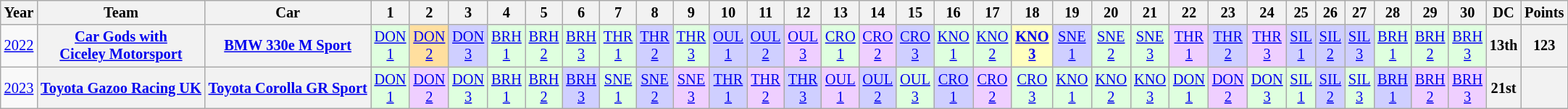<table class="wikitable" style="text-align:center; font-size:85%">
<tr>
<th>Year</th>
<th>Team</th>
<th>Car</th>
<th>1</th>
<th>2</th>
<th>3</th>
<th>4</th>
<th>5</th>
<th>6</th>
<th>7</th>
<th>8</th>
<th>9</th>
<th>10</th>
<th>11</th>
<th>12</th>
<th>13</th>
<th>14</th>
<th>15</th>
<th>16</th>
<th>17</th>
<th>18</th>
<th>19</th>
<th>20</th>
<th>21</th>
<th>22</th>
<th>23</th>
<th>24</th>
<th>25</th>
<th>26</th>
<th>27</th>
<th>28</th>
<th>29</th>
<th>30</th>
<th>DC</th>
<th>Points</th>
</tr>
<tr>
<td><a href='#'>2022</a></td>
<th nowrap><a href='#'>Car Gods with<br>Ciceley Motorsport</a></th>
<th nowrap><a href='#'>BMW 330e M Sport</a></th>
<td style="background:#DFFFDF;"><a href='#'>DON<br>1</a><br></td>
<td style="background:#FFDF9F;"><a href='#'>DON<br>2</a><br></td>
<td style="background:#CFCFFF;"><a href='#'>DON<br>3</a><br></td>
<td style="background:#DFFFDF;"><a href='#'>BRH<br>1</a><br></td>
<td style="background:#DFFFDF;"><a href='#'>BRH<br>2</a><br></td>
<td style="background:#DFFFDF;"><a href='#'>BRH<br>3</a><br></td>
<td style="background:#DFFFDF;"><a href='#'>THR<br>1</a><br></td>
<td style="background:#CFCFFF;"><a href='#'>THR<br>2</a><br></td>
<td style="background:#DFFFDF;"><a href='#'>THR<br>3</a><br></td>
<td style="background:#CFCFFF;"><a href='#'>OUL<br>1</a><br></td>
<td style="background:#CFCFFF;"><a href='#'>OUL<br>2</a><br></td>
<td style="background:#EFCFFF;"><a href='#'>OUL<br>3</a><br></td>
<td style="background:#DFFFDF;"><a href='#'>CRO<br>1</a><br></td>
<td style="background:#EFCFFF;"><a href='#'>CRO<br>2</a><br></td>
<td style="background:#CFCFFF;"><a href='#'>CRO<br>3</a><br></td>
<td style="background:#DFFFDF;"><a href='#'>KNO<br>1</a><br></td>
<td style="background:#DFFFDF;"><a href='#'>KNO<br>2</a><br></td>
<td style="background:#FFFFBF;"><strong><a href='#'>KNO<br>3</a></strong><br></td>
<td style="background:#CFCFFF;"><a href='#'>SNE<br>1</a><br></td>
<td style="background:#DFFFDF;"><a href='#'>SNE<br>2</a><br></td>
<td style="background:#DFFFDF;"><a href='#'>SNE<br>3</a><br></td>
<td style="background:#EFCFFF;"><a href='#'>THR<br>1</a><br></td>
<td style="background:#CFCFFF;"><a href='#'>THR<br>2</a><br></td>
<td style="background:#EFCFFF;"><a href='#'>THR<br>3</a><br></td>
<td style="background:#CFCFFF;"><a href='#'>SIL<br>1</a><br></td>
<td style="background:#CFCFFF;"><a href='#'>SIL<br>2</a><br></td>
<td style="background:#CFCFFF;"><a href='#'>SIL<br>3</a><br></td>
<td style="background:#DFFFDF;"><a href='#'>BRH<br>1</a><br></td>
<td style="background:#DFFFDF;"><a href='#'>BRH<br>2</a><br></td>
<td style="background:#DFFFDF;"><a href='#'>BRH<br>3</a><br></td>
<th>13th</th>
<th>123</th>
</tr>
<tr>
<td><a href='#'>2023</a></td>
<th nowrap><a href='#'>Toyota Gazoo Racing UK</a></th>
<th nowrap><a href='#'>Toyota Corolla GR Sport</a></th>
<td style="background:#DFFFDF;"><a href='#'>DON<br>1</a><br></td>
<td style="background:#EFCFFF;"><a href='#'>DON<br>2</a><br></td>
<td style="background:#DFFFDF;"><a href='#'>DON<br>3</a><br></td>
<td style="background:#DFFFDF;"><a href='#'>BRH<br>1</a><br></td>
<td style="background:#DFFFDF;"><a href='#'>BRH<br>2</a><br></td>
<td style="background:#CFCFFF;"><a href='#'>BRH<br>3</a><br></td>
<td style="background:#DFFFDF;"><a href='#'>SNE<br>1</a><br></td>
<td style="background:#CFCFFF;"><a href='#'>SNE<br>2</a><br></td>
<td style="background:#EFCFFF;"><a href='#'>SNE<br>3</a><br></td>
<td style="background:#CFCFFF;"><a href='#'>THR<br>1</a><br></td>
<td style="background:#EFCFFF;"><a href='#'>THR<br>2</a><br></td>
<td style="background:#CFCFFF;"><a href='#'>THR<br>3</a><br></td>
<td style="background:#EFCFFF;"><a href='#'>OUL<br>1</a><br></td>
<td style="background:#CFCFFF;"><a href='#'>OUL<br>2</a><br></td>
<td style="background:#DFFFDF;"><a href='#'>OUL<br>3</a><br></td>
<td style="background:#CFCFFF;"><a href='#'>CRO<br>1</a><br></td>
<td style="background:#EFCFFF;"><a href='#'>CRO<br>2</a><br></td>
<td style="background:#DFFFDF;"><a href='#'>CRO<br>3</a><br></td>
<td style="background:#DFFFDF;"><a href='#'>KNO<br>1</a><br></td>
<td style="background:#DFFFDF;"><a href='#'>KNO<br>2</a><br></td>
<td style="background:#DFFFDF;"><a href='#'>KNO<br>3</a><br></td>
<td style="background:#DFFFDF;"><a href='#'>DON<br>1</a><br></td>
<td style="background:#EFCFFF;"><a href='#'>DON<br>2</a><br></td>
<td style="background:#DFFFDF;"><a href='#'>DON<br>3</a><br></td>
<td style="background:#DFFFDF;"><a href='#'>SIL<br>1</a><br></td>
<td style="background:#CFCFFF;"><a href='#'>SIL<br>2</a><br></td>
<td style="background:#DFFFDF;"><a href='#'>SIL<br>3</a><br></td>
<td style="background:#CFCFFF;"><a href='#'>BRH<br>1</a><br></td>
<td style="background:#EFCFFF;"><a href='#'>BRH<br>2</a><br></td>
<td style="background:#EFCFFF;"><a href='#'>BRH<br>3</a><br></td>
<th>21st</th>
<th></th>
</tr>
</table>
